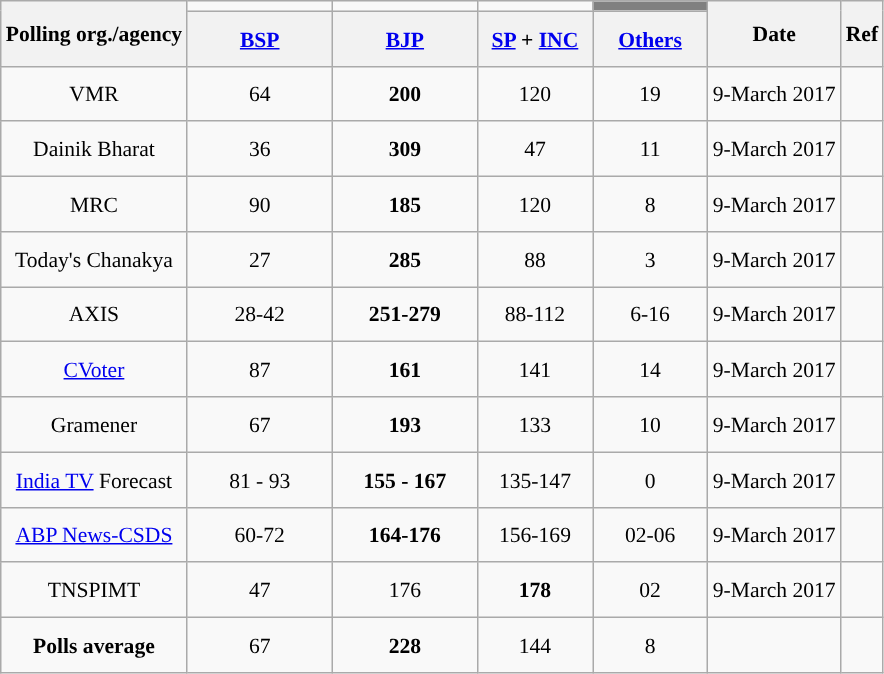<table class="wikitable" style="text-align:center;font-size:90%;line-height:30px;">
<tr>
<th rowspan="2" class="wikitable">Polling org./agency</th>
<td></td>
<td></td>
<td></td>
<td style="background:gray;"></td>
<th class="wikitable" rowspan="2">Date</th>
<th class="wikitable" rowspan="2">Ref</th>
</tr>
<tr>
<th style="width:90px;" class="wikitable"><a href='#'>BSP</a></th>
<th style="width:90px;" class="wikitable"><a href='#'>BJP</a></th>
<th style="width:70px;" class="wikitable"><a href='#'>SP</a> + <a href='#'>INC</a></th>
<th style="width:70px;" class="wikitable"><a href='#'>Others</a></th>
</tr>
<tr>
<td>VMR</td>
<td>64</td>
<td><strong>200</strong></td>
<td>120</td>
<td>19</td>
<td>9-March 2017</td>
<td></td>
</tr>
<tr>
<td>Dainik Bharat</td>
<td>36</td>
<td><strong>309</strong></td>
<td>47</td>
<td>11</td>
<td>9-March 2017</td>
<td></td>
</tr>
<tr>
<td>MRC</td>
<td>90</td>
<td><strong>185</strong></td>
<td>120</td>
<td>8</td>
<td>9-March 2017</td>
<td></td>
</tr>
<tr>
<td>Today's Chanakya</td>
<td>27</td>
<td><strong>285</strong></td>
<td>88</td>
<td>3</td>
<td>9-March 2017</td>
<td></td>
</tr>
<tr>
<td>AXIS</td>
<td>28-42</td>
<td><strong>251-279</strong></td>
<td>88-112</td>
<td>6-16</td>
<td>9-March 2017</td>
<td></td>
</tr>
<tr>
<td><a href='#'>CVoter</a></td>
<td>87</td>
<td><strong>161</strong></td>
<td>141</td>
<td>14</td>
<td>9-March 2017</td>
<td></td>
</tr>
<tr>
<td>Gramener</td>
<td>67</td>
<td><strong>193</strong></td>
<td>133</td>
<td>10</td>
<td>9-March 2017</td>
<td></td>
</tr>
<tr>
<td><a href='#'>India TV</a> Forecast</td>
<td>81 - 93</td>
<td><strong>155 - 167</strong></td>
<td>135-147</td>
<td>0</td>
<td>9-March 2017</td>
<td></td>
</tr>
<tr>
<td><a href='#'>ABP News-CSDS</a></td>
<td>60-72</td>
<td><strong>164-176</strong></td>
<td>156-169</td>
<td>02-06</td>
<td>9-March 2017</td>
<td></td>
</tr>
<tr>
<td>TNSPIMT</td>
<td>47</td>
<td>176</td>
<td><strong>178</strong></td>
<td>02</td>
<td>9-March 2017</td>
<td></td>
</tr>
<tr>
<td><strong>Polls average</strong></td>
<td>67</td>
<td><strong>228</strong></td>
<td>144</td>
<td>8</td>
<td></td>
<td></td>
</tr>
</table>
